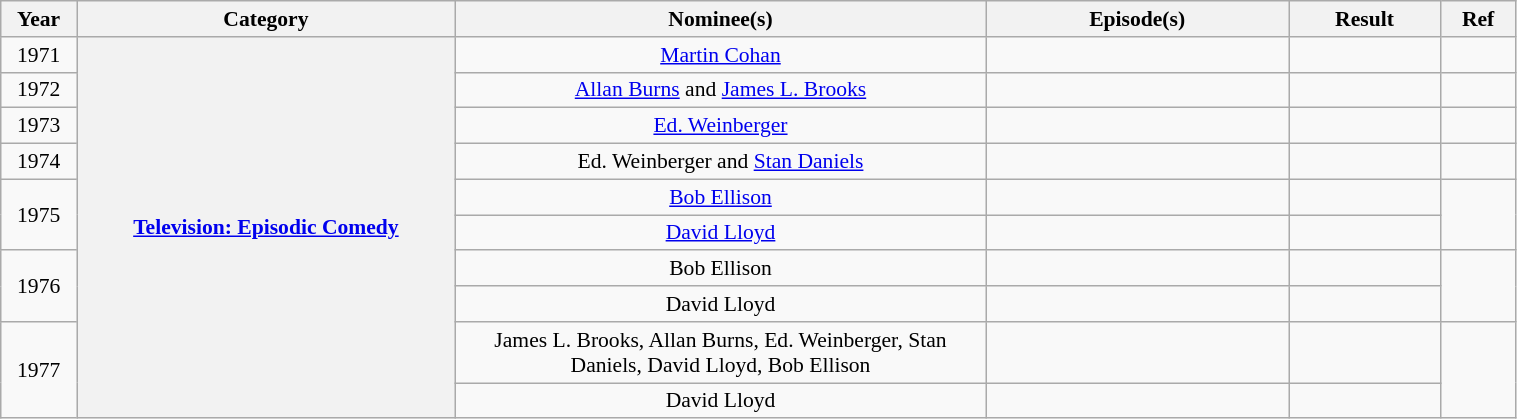<table class="wikitable plainrowheaders" style="font-size: 90%; text-align:center" width=80%>
<tr>
<th scope="col" width="5%">Year</th>
<th scope="col" width="25%">Category</th>
<th scope="col" width="35%">Nominee(s)</th>
<th scope="col" width="20%">Episode(s)</th>
<th scope="col" width="10%">Result</th>
<th scope="col" width="5%">Ref</th>
</tr>
<tr>
<td>1971</td>
<th scope="row" style="text-align:center" rowspan="10"><a href='#'>Television: Episodic Comedy</a></th>
<td><a href='#'>Martin Cohan</a></td>
<td></td>
<td></td>
<td></td>
</tr>
<tr>
<td>1972</td>
<td><a href='#'>Allan Burns</a> and <a href='#'>James L. Brooks</a></td>
<td></td>
<td></td>
<td></td>
</tr>
<tr>
<td>1973</td>
<td><a href='#'>Ed. Weinberger</a></td>
<td></td>
<td></td>
<td></td>
</tr>
<tr>
<td>1974</td>
<td>Ed. Weinberger and <a href='#'>Stan Daniels</a></td>
<td></td>
<td></td>
<td></td>
</tr>
<tr>
<td rowspan="2">1975</td>
<td><a href='#'>Bob Ellison</a></td>
<td></td>
<td></td>
<td rowspan="2"></td>
</tr>
<tr>
<td><a href='#'>David Lloyd</a></td>
<td></td>
<td></td>
</tr>
<tr>
<td rowspan="2">1976</td>
<td>Bob Ellison</td>
<td></td>
<td></td>
<td rowspan="2"></td>
</tr>
<tr>
<td>David Lloyd</td>
<td></td>
<td></td>
</tr>
<tr>
<td rowspan="2">1977</td>
<td>James L. Brooks, Allan Burns, Ed. Weinberger, Stan Daniels, David Lloyd, Bob Ellison</td>
<td></td>
<td></td>
<td rowspan="2"></td>
</tr>
<tr>
<td>David Lloyd</td>
<td></td>
<td></td>
</tr>
</table>
